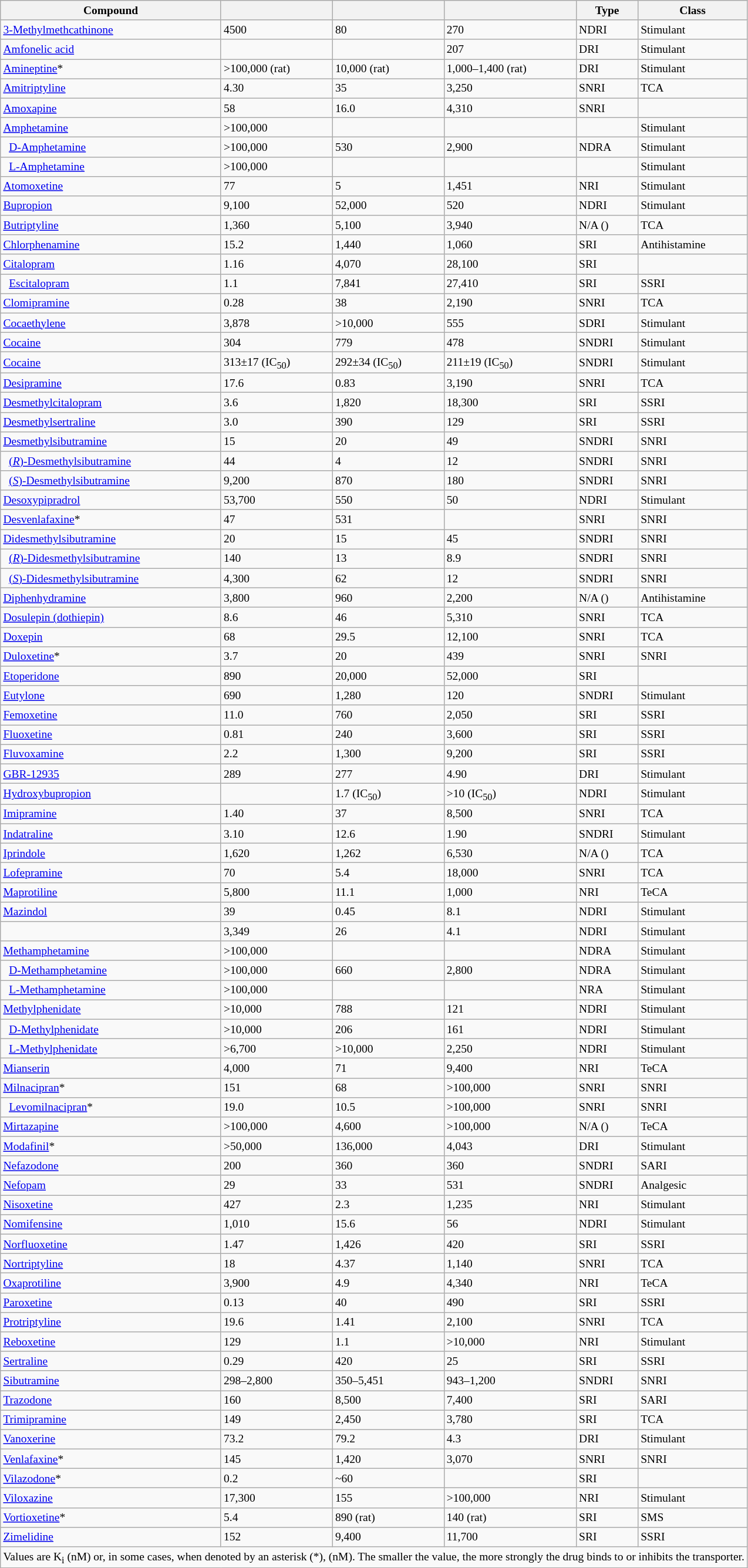<table class="wikitable sortable sticky-header" style="text-align:left; font-size:small;">
<tr>
<th>Compound</th>
<th></th>
<th></th>
<th></th>
<th>Type</th>
<th>Class</th>
</tr>
<tr>
<td><a href='#'>3-Methylmethcathinone</a></td>
<td>4500</td>
<td>80</td>
<td>270</td>
<td>NDRI</td>
<td>Stimulant</td>
</tr>
<tr>
<td><a href='#'>Amfonelic acid</a></td>
<td></td>
<td></td>
<td>207</td>
<td>DRI</td>
<td>Stimulant</td>
</tr>
<tr>
<td><a href='#'>Amineptine</a>*</td>
<td>>100,000 (rat)</td>
<td>10,000 (rat)</td>
<td>1,000–1,400 (rat)</td>
<td>DRI</td>
<td>Stimulant</td>
</tr>
<tr>
<td><a href='#'>Amitriptyline</a></td>
<td>4.30</td>
<td>35</td>
<td>3,250</td>
<td>SNRI</td>
<td>TCA</td>
</tr>
<tr>
<td><a href='#'>Amoxapine</a></td>
<td>58</td>
<td>16.0</td>
<td>4,310</td>
<td>SNRI</td>
<td></td>
</tr>
<tr>
<td><a href='#'>Amphetamine</a></td>
<td>>100,000</td>
<td></td>
<td></td>
<td></td>
<td>Stimulant</td>
</tr>
<tr>
<td>  <a href='#'>D-Amphetamine</a></td>
<td>>100,000</td>
<td>530</td>
<td>2,900</td>
<td>NDRA</td>
<td>Stimulant</td>
</tr>
<tr>
<td>  <a href='#'>L-Amphetamine</a></td>
<td>>100,000</td>
<td></td>
<td></td>
<td></td>
<td>Stimulant</td>
</tr>
<tr>
<td><a href='#'>Atomoxetine</a></td>
<td>77</td>
<td>5</td>
<td>1,451</td>
<td>NRI</td>
<td>Stimulant</td>
</tr>
<tr>
<td><a href='#'>Bupropion</a></td>
<td>9,100</td>
<td>52,000</td>
<td>520</td>
<td>NDRI</td>
<td>Stimulant</td>
</tr>
<tr>
<td><a href='#'>Butriptyline</a></td>
<td>1,360</td>
<td>5,100</td>
<td>3,940</td>
<td>N/A ()</td>
<td>TCA</td>
</tr>
<tr>
<td><a href='#'>Chlorphenamine</a></td>
<td>15.2</td>
<td>1,440</td>
<td>1,060</td>
<td>SRI</td>
<td>Antihistamine</td>
</tr>
<tr>
<td><a href='#'>Citalopram</a></td>
<td>1.16</td>
<td>4,070</td>
<td>28,100</td>
<td>SRI</td>
<td></td>
</tr>
<tr>
<td>  <a href='#'>Escitalopram</a></td>
<td>1.1</td>
<td>7,841</td>
<td>27,410</td>
<td>SRI</td>
<td>SSRI</td>
</tr>
<tr>
<td><a href='#'>Clomipramine</a></td>
<td>0.28</td>
<td>38</td>
<td>2,190</td>
<td>SNRI</td>
<td>TCA</td>
</tr>
<tr>
<td><a href='#'>Cocaethylene</a></td>
<td>3,878</td>
<td>>10,000</td>
<td>555</td>
<td>SDRI</td>
<td>Stimulant</td>
</tr>
<tr>
<td><a href='#'>Cocaine</a></td>
<td>304</td>
<td>779</td>
<td>478</td>
<td>SNDRI</td>
<td>Stimulant</td>
</tr>
<tr>
<td><a href='#'>Cocaine</a></td>
<td>313±17 (IC<sub>50</sub>)</td>
<td>292±34 (IC<sub>50</sub>)</td>
<td>211±19 (IC<sub>50</sub>)</td>
<td>SNDRI</td>
<td>Stimulant</td>
</tr>
<tr>
<td><a href='#'>Desipramine</a></td>
<td>17.6</td>
<td>0.83</td>
<td>3,190</td>
<td>SNRI</td>
<td>TCA</td>
</tr>
<tr>
<td><a href='#'>Desmethylcitalopram</a></td>
<td>3.6</td>
<td>1,820</td>
<td>18,300</td>
<td>SRI</td>
<td>SSRI</td>
</tr>
<tr>
<td><a href='#'>Desmethylsertraline</a></td>
<td>3.0</td>
<td>390</td>
<td>129</td>
<td>SRI</td>
<td>SSRI</td>
</tr>
<tr>
<td><a href='#'>Desmethylsibutramine</a></td>
<td>15</td>
<td>20</td>
<td>49</td>
<td>SNDRI</td>
<td>SNRI</td>
</tr>
<tr>
<td>  <a href='#'>(<em>R</em>)-Desmethylsibutramine</a></td>
<td>44</td>
<td>4</td>
<td>12</td>
<td>SNDRI</td>
<td>SNRI</td>
</tr>
<tr>
<td>  <a href='#'>(<em>S</em>)-Desmethylsibutramine</a></td>
<td>9,200</td>
<td>870</td>
<td>180</td>
<td>SNDRI</td>
<td>SNRI</td>
</tr>
<tr>
<td><a href='#'>Desoxypipradrol</a></td>
<td>53,700</td>
<td>550</td>
<td>50</td>
<td>NDRI</td>
<td>Stimulant</td>
</tr>
<tr>
<td><a href='#'>Desvenlafaxine</a>*</td>
<td>47</td>
<td>531</td>
<td></td>
<td>SNRI</td>
<td>SNRI</td>
</tr>
<tr>
<td><a href='#'>Didesmethylsibutramine</a></td>
<td>20</td>
<td>15</td>
<td>45</td>
<td>SNDRI</td>
<td>SNRI</td>
</tr>
<tr>
<td>  <a href='#'>(<em>R</em>)-Didesmethylsibutramine</a></td>
<td>140</td>
<td>13</td>
<td>8.9</td>
<td>SNDRI</td>
<td>SNRI</td>
</tr>
<tr>
<td>  <a href='#'>(<em>S</em>)-Didesmethylsibutramine</a></td>
<td>4,300</td>
<td>62</td>
<td>12</td>
<td>SNDRI</td>
<td>SNRI</td>
</tr>
<tr>
<td><a href='#'>Diphenhydramine</a></td>
<td>3,800</td>
<td>960</td>
<td>2,200</td>
<td>N/A ()</td>
<td>Antihistamine</td>
</tr>
<tr>
<td><a href='#'>Dosulepin (dothiepin)</a></td>
<td>8.6</td>
<td>46</td>
<td>5,310</td>
<td>SNRI</td>
<td>TCA</td>
</tr>
<tr>
<td><a href='#'>Doxepin</a></td>
<td>68</td>
<td>29.5</td>
<td>12,100</td>
<td>SNRI</td>
<td>TCA</td>
</tr>
<tr>
<td><a href='#'>Duloxetine</a>*</td>
<td>3.7</td>
<td>20</td>
<td>439</td>
<td>SNRI</td>
<td>SNRI</td>
</tr>
<tr>
<td><a href='#'>Etoperidone</a></td>
<td>890</td>
<td>20,000</td>
<td>52,000</td>
<td>SRI</td>
<td></td>
</tr>
<tr>
<td><a href='#'>Eutylone</a></td>
<td>690</td>
<td>1,280</td>
<td>120</td>
<td>SNDRI</td>
<td>Stimulant</td>
</tr>
<tr>
<td><a href='#'>Femoxetine</a></td>
<td>11.0</td>
<td>760</td>
<td>2,050</td>
<td>SRI</td>
<td>SSRI</td>
</tr>
<tr>
<td><a href='#'>Fluoxetine</a></td>
<td>0.81</td>
<td>240</td>
<td>3,600</td>
<td>SRI</td>
<td>SSRI</td>
</tr>
<tr>
<td><a href='#'>Fluvoxamine</a></td>
<td>2.2</td>
<td>1,300</td>
<td>9,200</td>
<td>SRI</td>
<td>SSRI</td>
</tr>
<tr>
<td><a href='#'>GBR-12935</a></td>
<td>289</td>
<td>277</td>
<td>4.90</td>
<td>DRI</td>
<td>Stimulant</td>
</tr>
<tr>
<td><a href='#'>Hydroxybupropion</a></td>
<td></td>
<td>1.7 (IC<sub>50</sub>)</td>
<td>>10 (IC<sub>50</sub>)</td>
<td>NDRI</td>
<td>Stimulant</td>
</tr>
<tr>
<td><a href='#'>Imipramine</a></td>
<td>1.40</td>
<td>37</td>
<td>8,500</td>
<td>SNRI</td>
<td>TCA</td>
</tr>
<tr>
<td><a href='#'>Indatraline</a></td>
<td>3.10</td>
<td>12.6</td>
<td>1.90</td>
<td>SNDRI</td>
<td>Stimulant</td>
</tr>
<tr>
<td><a href='#'>Iprindole</a></td>
<td>1,620</td>
<td>1,262</td>
<td>6,530</td>
<td>N/A ()</td>
<td>TCA</td>
</tr>
<tr>
<td><a href='#'>Lofepramine</a></td>
<td>70</td>
<td>5.4</td>
<td>18,000</td>
<td>SNRI</td>
<td>TCA</td>
</tr>
<tr>
<td><a href='#'>Maprotiline</a></td>
<td>5,800</td>
<td>11.1</td>
<td>1,000</td>
<td>NRI</td>
<td>TeCA</td>
</tr>
<tr>
<td><a href='#'>Mazindol</a></td>
<td>39</td>
<td>0.45</td>
<td>8.1</td>
<td>NDRI</td>
<td>Stimulant</td>
</tr>
<tr>
<td></td>
<td>3,349</td>
<td>26</td>
<td>4.1</td>
<td>NDRI</td>
<td>Stimulant</td>
</tr>
<tr>
<td><a href='#'>Methamphetamine</a></td>
<td>>100,000</td>
<td></td>
<td></td>
<td>NDRA</td>
<td>Stimulant</td>
</tr>
<tr>
<td>  <a href='#'>D-Methamphetamine</a></td>
<td>>100,000</td>
<td>660</td>
<td>2,800</td>
<td>NDRA</td>
<td>Stimulant</td>
</tr>
<tr>
<td>  <a href='#'>L-Methamphetamine</a></td>
<td>>100,000</td>
<td></td>
<td></td>
<td>NRA</td>
<td>Stimulant</td>
</tr>
<tr>
<td><a href='#'>Methylphenidate</a></td>
<td>>10,000</td>
<td>788</td>
<td>121</td>
<td>NDRI</td>
<td>Stimulant</td>
</tr>
<tr>
<td>  <a href='#'>D-Methylphenidate</a></td>
<td>>10,000</td>
<td>206</td>
<td>161</td>
<td>NDRI</td>
<td>Stimulant</td>
</tr>
<tr>
<td>  <a href='#'>L-Methylphenidate</a></td>
<td>>6,700</td>
<td>>10,000</td>
<td>2,250</td>
<td>NDRI</td>
<td>Stimulant</td>
</tr>
<tr>
<td><a href='#'>Mianserin</a></td>
<td>4,000</td>
<td>71</td>
<td>9,400</td>
<td>NRI</td>
<td>TeCA</td>
</tr>
<tr>
<td><a href='#'>Milnacipran</a>*</td>
<td>151</td>
<td>68</td>
<td>>100,000</td>
<td>SNRI</td>
<td>SNRI</td>
</tr>
<tr>
<td>  <a href='#'>Levomilnacipran</a>*</td>
<td>19.0</td>
<td>10.5</td>
<td>>100,000</td>
<td>SNRI</td>
<td>SNRI</td>
</tr>
<tr>
<td><a href='#'>Mirtazapine</a></td>
<td>>100,000</td>
<td>4,600</td>
<td>>100,000</td>
<td>N/A ()</td>
<td>TeCA</td>
</tr>
<tr>
<td><a href='#'>Modafinil</a>*</td>
<td>>50,000</td>
<td>136,000</td>
<td>4,043</td>
<td>DRI</td>
<td>Stimulant</td>
</tr>
<tr>
<td><a href='#'>Nefazodone</a></td>
<td>200</td>
<td>360</td>
<td>360</td>
<td>SNDRI</td>
<td>SARI</td>
</tr>
<tr>
<td><a href='#'>Nefopam</a></td>
<td>29</td>
<td>33</td>
<td>531</td>
<td>SNDRI</td>
<td>Analgesic</td>
</tr>
<tr>
<td><a href='#'>Nisoxetine</a></td>
<td>427</td>
<td>2.3</td>
<td>1,235</td>
<td>NRI</td>
<td>Stimulant</td>
</tr>
<tr>
<td><a href='#'>Nomifensine</a></td>
<td>1,010</td>
<td>15.6</td>
<td>56</td>
<td>NDRI</td>
<td>Stimulant</td>
</tr>
<tr>
<td><a href='#'>Norfluoxetine</a></td>
<td>1.47</td>
<td>1,426</td>
<td>420</td>
<td>SRI</td>
<td>SSRI</td>
</tr>
<tr>
<td><a href='#'>Nortriptyline</a></td>
<td>18</td>
<td>4.37</td>
<td>1,140</td>
<td>SNRI</td>
<td>TCA</td>
</tr>
<tr>
<td><a href='#'>Oxaprotiline</a></td>
<td>3,900</td>
<td>4.9</td>
<td>4,340</td>
<td>NRI</td>
<td>TeCA</td>
</tr>
<tr>
<td><a href='#'>Paroxetine</a></td>
<td>0.13</td>
<td>40</td>
<td>490</td>
<td>SRI</td>
<td>SSRI</td>
</tr>
<tr>
<td><a href='#'>Protriptyline</a></td>
<td>19.6</td>
<td>1.41</td>
<td>2,100</td>
<td>SNRI</td>
<td>TCA</td>
</tr>
<tr>
<td><a href='#'>Reboxetine</a></td>
<td>129</td>
<td>1.1</td>
<td>>10,000</td>
<td>NRI</td>
<td>Stimulant</td>
</tr>
<tr>
<td><a href='#'>Sertraline</a></td>
<td>0.29</td>
<td>420</td>
<td>25</td>
<td>SRI</td>
<td>SSRI</td>
</tr>
<tr>
<td><a href='#'>Sibutramine</a></td>
<td>298–2,800</td>
<td>350–5,451</td>
<td>943–1,200</td>
<td>SNDRI</td>
<td>SNRI</td>
</tr>
<tr>
<td><a href='#'>Trazodone</a></td>
<td>160</td>
<td>8,500</td>
<td>7,400</td>
<td>SRI</td>
<td>SARI</td>
</tr>
<tr>
<td><a href='#'>Trimipramine</a></td>
<td>149</td>
<td>2,450</td>
<td>3,780</td>
<td>SRI</td>
<td>TCA</td>
</tr>
<tr>
<td><a href='#'>Vanoxerine</a></td>
<td>73.2</td>
<td>79.2</td>
<td>4.3</td>
<td>DRI</td>
<td>Stimulant</td>
</tr>
<tr>
<td><a href='#'>Venlafaxine</a>*</td>
<td>145</td>
<td>1,420</td>
<td>3,070</td>
<td>SNRI</td>
<td>SNRI</td>
</tr>
<tr>
<td><a href='#'>Vilazodone</a>*</td>
<td>0.2</td>
<td>~60</td>
<td></td>
<td>SRI</td>
<td></td>
</tr>
<tr>
<td><a href='#'>Viloxazine</a></td>
<td>17,300</td>
<td>155</td>
<td>>100,000</td>
<td>NRI</td>
<td>Stimulant</td>
</tr>
<tr>
<td><a href='#'>Vortioxetine</a>*</td>
<td>5.4</td>
<td>890 (rat)</td>
<td>140 (rat)</td>
<td>SRI</td>
<td>SMS</td>
</tr>
<tr>
<td><a href='#'>Zimelidine</a></td>
<td>152</td>
<td>9,400</td>
<td>11,700</td>
<td>SRI</td>
<td>SSRI</td>
</tr>
<tr class="sortbottom">
<td colspan="7">Values are K<sub>i</sub> (nM) or, in some cases, when denoted by an asterisk (*),  (nM). The smaller the value, the more strongly the drug binds to or inhibits the transporter.</td>
</tr>
</table>
